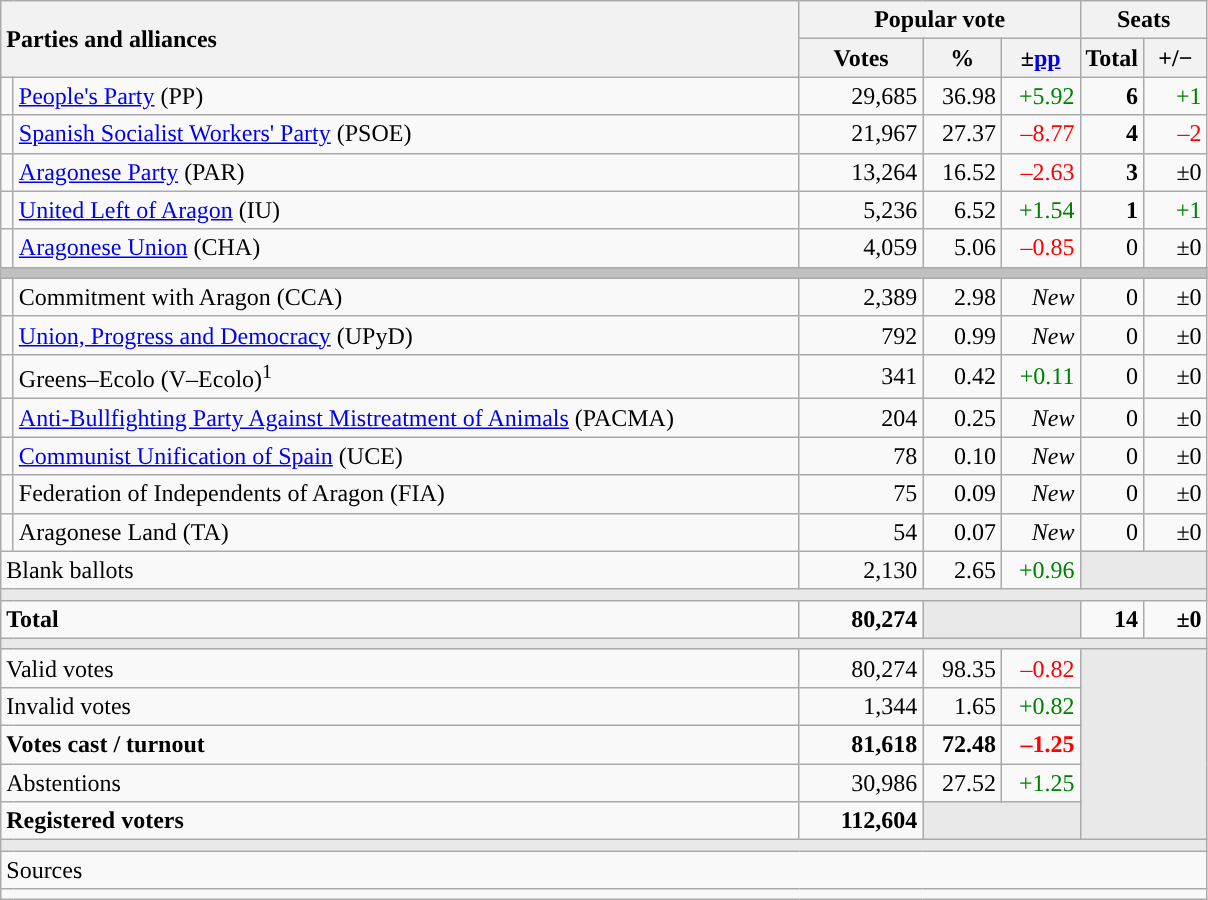<table class="wikitable" style="text-align:right;">
<tr>
<th style="text-align:left;" rowspan="2" colspan="2" width="525">Parties and alliances</th>
<th colspan="3">Popular vote</th>
<th colspan="2">Seats</th>
</tr>
<tr>
<th width="75">Votes</th>
<th width="45">%</th>
<th width="45">±<a href='#'>pp</a></th>
<th width="35">Total</th>
<th width="35">+/−</th>
</tr>
<tr>
<td width="1" style="color:inherit;background:"></td>
<td align="left"><a href='#'>People's Party</a> (PP)</td>
<td>29,685</td>
<td>36.98</td>
<td style="color:green;">+5.92</td>
<td><strong>6</strong></td>
<td style="color:green;">+1</td>
</tr>
<tr>
<td style="color:inherit;background:"></td>
<td align="left"><a href='#'>Spanish Socialist Workers' Party</a> (PSOE)</td>
<td>21,967</td>
<td>27.37</td>
<td style="color:red;">–8.77</td>
<td><strong>4</strong></td>
<td style="color:red;">–2</td>
</tr>
<tr>
<td style="color:inherit;background:"></td>
<td align="left"><a href='#'>Aragonese Party</a> (PAR)</td>
<td>13,264</td>
<td>16.52</td>
<td style="color:red;">–2.63</td>
<td><strong>3</strong></td>
<td>±0</td>
</tr>
<tr>
<td style="color:inherit;background:"></td>
<td align="left"><a href='#'>United Left of Aragon</a> (IU)</td>
<td>5,236</td>
<td>6.52</td>
<td style="color:green;">+1.54</td>
<td><strong>1</strong></td>
<td style="color:green;">+1</td>
</tr>
<tr>
<td style="color:inherit;background:"></td>
<td align="left"><a href='#'>Aragonese Union</a> (CHA)</td>
<td>4,059</td>
<td>5.06</td>
<td style="color:red;">–0.85</td>
<td>0</td>
<td>±0</td>
</tr>
<tr>
<td colspan="7" bgcolor="#C0C0C0"></td>
</tr>
<tr>
<td style="color:inherit;background:"></td>
<td align="left">Commitment with Aragon (CCA)</td>
<td>2,389</td>
<td>2.98</td>
<td><em>New</em></td>
<td>0</td>
<td>±0</td>
</tr>
<tr>
<td style="color:inherit;background:"></td>
<td align="left"><a href='#'>Union, Progress and Democracy</a> (UPyD)</td>
<td>792</td>
<td>0.99</td>
<td><em>New</em></td>
<td>0</td>
<td>±0</td>
</tr>
<tr>
<td style="color:inherit;background:"></td>
<td align="left">Greens–Ecolo (V–Ecolo)<sup>1</sup></td>
<td>341</td>
<td>0.42</td>
<td style="color:green;">+0.11</td>
<td>0</td>
<td>±0</td>
</tr>
<tr>
<td style="color:inherit;background:"></td>
<td align="left"><a href='#'>Anti-Bullfighting Party Against Mistreatment of Animals</a> (PACMA)</td>
<td>204</td>
<td>0.25</td>
<td><em>New</em></td>
<td>0</td>
<td>±0</td>
</tr>
<tr>
<td style="color:inherit;background:"></td>
<td align="left"><a href='#'>Communist Unification of Spain</a> (UCE)</td>
<td>78</td>
<td>0.10</td>
<td><em>New</em></td>
<td>0</td>
<td>±0</td>
</tr>
<tr>
<td style="color:inherit;background:"></td>
<td align="left">Federation of Independents of Aragon (FIA)</td>
<td>75</td>
<td>0.09</td>
<td><em>New</em></td>
<td>0</td>
<td>±0</td>
</tr>
<tr>
<td style="color:inherit;background:"></td>
<td align="left">Aragonese Land (TA)</td>
<td>54</td>
<td>0.07</td>
<td><em>New</em></td>
<td>0</td>
<td>±0</td>
</tr>
<tr>
<td align="left" colspan="2">Blank ballots</td>
<td>2,130</td>
<td>2.65</td>
<td style="color:green;">+0.96</td>
<td bgcolor="#E9E9E9" colspan="2"></td>
</tr>
<tr>
<td colspan="7" bgcolor="#E9E9E9"></td>
</tr>
<tr style="font-weight:bold;">
<td align="left" colspan="2">Total</td>
<td>80,274</td>
<td bgcolor="#E9E9E9" colspan="2"></td>
<td>14</td>
<td>±0</td>
</tr>
<tr>
<td colspan="7" bgcolor="#E9E9E9"></td>
</tr>
<tr>
<td align="left" colspan="2">Valid votes</td>
<td>80,274</td>
<td>98.35</td>
<td style="color:red;">–0.82</td>
<td bgcolor="#E9E9E9" colspan="2" rowspan="5"></td>
</tr>
<tr>
<td align="left" colspan="2">Invalid votes</td>
<td>1,344</td>
<td>1.65</td>
<td style="color:green;">+0.82</td>
</tr>
<tr style="font-weight:bold;">
<td align="left" colspan="2">Votes cast / turnout</td>
<td>81,618</td>
<td>72.48</td>
<td style="color:red;">–1.25</td>
</tr>
<tr>
<td align="left" colspan="2">Abstentions</td>
<td>30,986</td>
<td>27.52</td>
<td style="color:green;">+1.25</td>
</tr>
<tr style="font-weight:bold;">
<td align="left" colspan="2">Registered voters</td>
<td>112,604</td>
<td bgcolor="#E9E9E9" colspan="2"></td>
</tr>
<tr>
<td colspan="7" bgcolor="#E9E9E9"></td>
</tr>
<tr>
<td align="left" colspan="7">Sources</td>
</tr>
<tr>
<td colspan="7" style="text-align:left; max-width:790px;"></td>
</tr>
</table>
